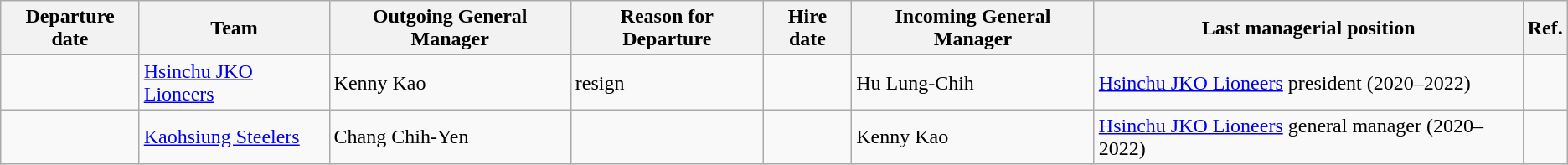<table class="wikitable sortable">
<tr>
<th>Departure date</th>
<th>Team</th>
<th>Outgoing General Manager</th>
<th>Reason for Departure</th>
<th>Hire date</th>
<th>Incoming General Manager</th>
<th class="unsortable">Last managerial position</th>
<th class="unsortable">Ref.</th>
</tr>
<tr>
<td></td>
<td><a href='#'>Hsinchu JKO Lioneers</a></td>
<td>Kenny Kao</td>
<td>resign</td>
<td></td>
<td>Hu Lung-Chih</td>
<td><a href='#'>Hsinchu JKO Lioneers</a> president (2020–2022)</td>
<td align="center"></td>
</tr>
<tr>
<td></td>
<td><a href='#'>Kaohsiung Steelers</a></td>
<td>Chang Chih-Yen</td>
<td></td>
<td></td>
<td>Kenny Kao</td>
<td><a href='#'>Hsinchu JKO Lioneers</a> general manager (2020–2022)</td>
<td align="center"></td>
</tr>
</table>
